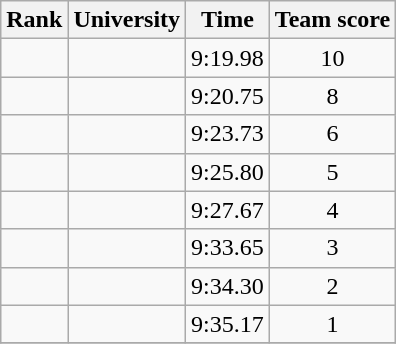<table class="wikitable sortable" style="text-align:center">
<tr>
<th>Rank</th>
<th>University</th>
<th>Time</th>
<th>Team score</th>
</tr>
<tr>
<td></td>
<td></td>
<td>9:19.98</td>
<td>10</td>
</tr>
<tr>
<td></td>
<td></td>
<td>9:20.75</td>
<td>8</td>
</tr>
<tr>
<td></td>
<td></td>
<td>9:23.73</td>
<td>6</td>
</tr>
<tr>
<td></td>
<td></td>
<td>9:25.80</td>
<td>5</td>
</tr>
<tr>
<td></td>
<td></td>
<td>9:27.67</td>
<td>4</td>
</tr>
<tr>
<td></td>
<td></td>
<td>9:33.65</td>
<td>3</td>
</tr>
<tr>
<td></td>
<td></td>
<td>9:34.30</td>
<td>2</td>
</tr>
<tr>
<td></td>
<td></td>
<td>9:35.17</td>
<td>1</td>
</tr>
<tr>
</tr>
</table>
